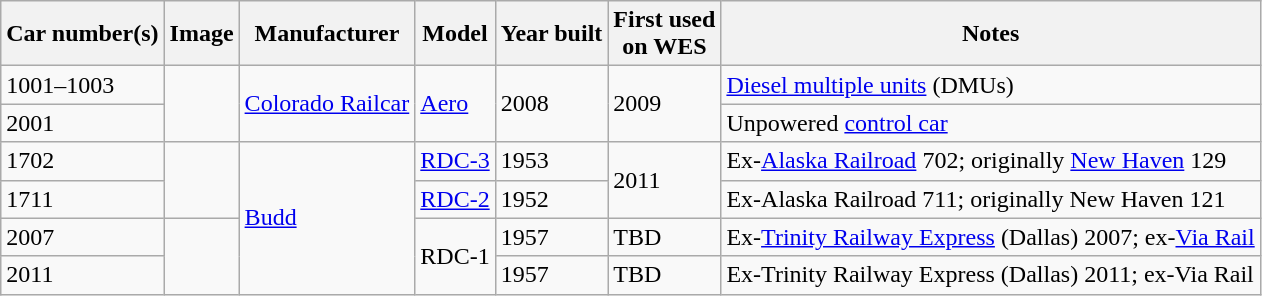<table class="wikitable">
<tr>
<th>Car number(s)</th>
<th>Image</th>
<th>Manufacturer</th>
<th>Model</th>
<th>Year built</th>
<th>First used<br> on WES</th>
<th>Notes</th>
</tr>
<tr>
<td>1001–1003</td>
<td rowspan="2"></td>
<td rowspan="2"><a href='#'>Colorado Railcar</a></td>
<td rowspan="2"><a href='#'>Aero</a></td>
<td rowspan="2">2008</td>
<td rowspan="2">2009</td>
<td><a href='#'>Diesel multiple units</a> (DMUs)</td>
</tr>
<tr>
<td>2001</td>
<td>Unpowered <a href='#'>control car</a></td>
</tr>
<tr>
<td>1702</td>
<td rowspan="2"></td>
<td rowspan="4"><a href='#'>Budd</a></td>
<td><a href='#'>RDC-3</a></td>
<td>1953</td>
<td rowspan="2">2011</td>
<td>Ex-<a href='#'>Alaska Railroad</a> 702; originally <a href='#'>New Haven</a> 129</td>
</tr>
<tr>
<td>1711</td>
<td><a href='#'>RDC-2</a></td>
<td>1952</td>
<td>Ex-Alaska Railroad 711; originally New Haven 121</td>
</tr>
<tr>
<td>2007</td>
<td rowspan="2"></td>
<td rowspan="2">RDC-1</td>
<td>1957</td>
<td>TBD</td>
<td>Ex-<a href='#'>Trinity Railway Express</a> (Dallas) 2007; ex-<a href='#'>Via Rail</a></td>
</tr>
<tr>
<td>2011</td>
<td>1957</td>
<td>TBD</td>
<td>Ex-Trinity Railway Express (Dallas) 2011; ex-Via Rail</td>
</tr>
</table>
